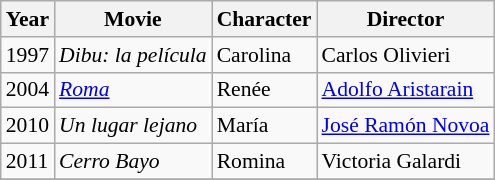<table class="wikitable" style="font-size: 90%;">
<tr>
<th>Year</th>
<th>Movie</th>
<th>Character</th>
<th>Director</th>
</tr>
<tr>
<td>1997</td>
<td><em>Dibu: la película</em></td>
<td>Carolina</td>
<td>Carlos Olivieri</td>
</tr>
<tr>
<td>2004</td>
<td><em><a href='#'>Roma</a></em></td>
<td>Renée</td>
<td><a href='#'>Adolfo Aristarain</a></td>
</tr>
<tr>
<td>2010</td>
<td><em>Un lugar lejano</em></td>
<td>María</td>
<td><a href='#'>José Ramón Novoa</a></td>
</tr>
<tr>
<td>2011</td>
<td><em>Cerro Bayo</em></td>
<td>Romina</td>
<td>Victoria Galardi</td>
</tr>
<tr>
</tr>
</table>
